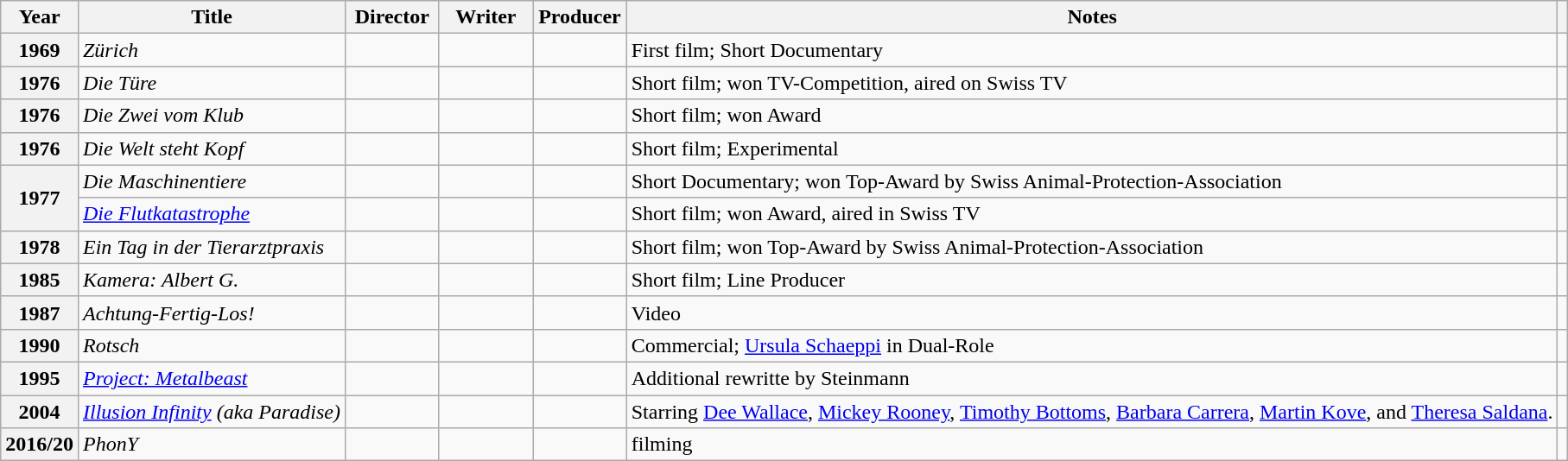<table class="wikitable plainrowheaders sortable">
<tr>
<th scope="col">Year</th>
<th scope="col">Title</th>
<th scope="col" width="65">Director</th>
<th scope="col" width="65">Writer</th>
<th scope="col" width="65">Producer</th>
<th scope="col" class="unsortable">Notes</th>
<th scope="col" class="unsortable"></th>
</tr>
<tr>
<th scope="row">1969</th>
<td><em>Zürich</em></td>
<td></td>
<td></td>
<td></td>
<td>First film; Short Documentary</td>
<td style="text-align: center;"></td>
</tr>
<tr>
<th scope="row">1976</th>
<td><em>Die Türe</em></td>
<td></td>
<td></td>
<td></td>
<td>Short film; won TV-Competition, aired on Swiss TV</td>
<td style="text-align: center;"></td>
</tr>
<tr>
<th scope="row">1976</th>
<td><em>Die Zwei vom Klub</em></td>
<td></td>
<td></td>
<td></td>
<td>Short film; won Award</td>
<td style="text-align: center;"></td>
</tr>
<tr>
<th scope="row">1976</th>
<td><em>Die Welt steht Kopf</em></td>
<td></td>
<td></td>
<td></td>
<td>Short film; Experimental</td>
<td style="text-align: center;"></td>
</tr>
<tr>
<th rowspan="2" scope="row">1977</th>
<td><em>Die Maschinentiere</em></td>
<td></td>
<td></td>
<td></td>
<td>Short Documentary; won Top-Award by Swiss Animal-Protection-Association</td>
<td style="text-align: center;"></td>
</tr>
<tr>
<td><em><a href='#'>Die Flutkatastrophe</a></em></td>
<td></td>
<td></td>
<td></td>
<td>Short film; won Award, aired in Swiss TV</td>
<td style="text-align: center;"></td>
</tr>
<tr>
<th scope="row">1978</th>
<td><em>Ein Tag in der Tierarztpraxis</em></td>
<td></td>
<td></td>
<td></td>
<td>Short film; won Top-Award by Swiss Animal-Protection-Association</td>
<td style="text-align: center;"></td>
</tr>
<tr>
<th scope="row">1985</th>
<td><em>Kamera: Albert G.</em></td>
<td></td>
<td></td>
<td></td>
<td>Short film; Line Producer</td>
<td style="text-align: center;"></td>
</tr>
<tr>
<th scope="row">1987</th>
<td><em>Achtung-Fertig-Los!</em></td>
<td></td>
<td></td>
<td></td>
<td>Video</td>
<td style="text-align: center;"></td>
</tr>
<tr>
<th scope="row">1990</th>
<td><em>Rotsch</em></td>
<td></td>
<td></td>
<td></td>
<td>Commercial; <a href='#'>Ursula Schaeppi</a> in Dual-Role</td>
<td style="text-align: center;"></td>
</tr>
<tr>
<th scope="row">1995</th>
<td><em><a href='#'>Project: Metalbeast</a></em></td>
<td></td>
<td></td>
<td></td>
<td>Additional rewritte by Steinmann</td>
<td style="text-align: center;"></td>
</tr>
<tr>
<th scope="row">2004</th>
<td><em><a href='#'>Illusion Infinity</a> (aka Paradise)</em></td>
<td></td>
<td></td>
<td></td>
<td>Starring <a href='#'>Dee Wallace</a>, <a href='#'>Mickey Rooney</a>, <a href='#'>Timothy Bottoms</a>, <a href='#'>Barbara Carrera</a>, <a href='#'>Martin Kove</a>, and <a href='#'>Theresa Saldana</a>.</td>
<td style="text-align: center;"></td>
</tr>
<tr>
<th scope="row">2016/20</th>
<td><em>PhonY</em></td>
<td></td>
<td></td>
<td></td>
<td>filming</td>
<td style="text-align: center;"></td>
</tr>
</table>
